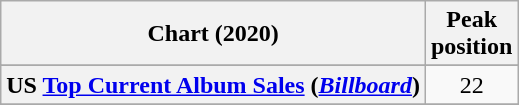<table class="wikitable sortable plainrowheaders" style="text-align:center">
<tr>
<th scope="col">Chart (2020)</th>
<th scope="col">Peak<br>position</th>
</tr>
<tr>
</tr>
<tr>
</tr>
<tr>
</tr>
<tr>
</tr>
<tr>
</tr>
<tr>
</tr>
<tr>
</tr>
<tr>
<th scope="row">US <a href='#'>Top Current Album Sales</a> (<em><a href='#'>Billboard</a></em>)</th>
<td>22</td>
</tr>
<tr>
</tr>
</table>
